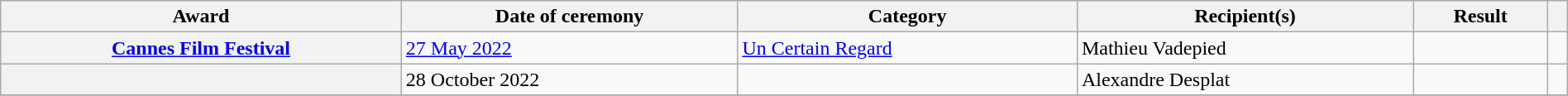<table class="wikitable sortable plainrowheaders" style="width: 100%;">
<tr>
<th scope="col">Award</th>
<th scope="col">Date of ceremony</th>
<th scope="col">Category</th>
<th scope="col">Recipient(s)</th>
<th scope="col">Result</th>
<th scope="col" class="unsortable"></th>
</tr>
<tr>
<th scope="row"><a href='#'>Cannes Film Festival</a></th>
<td><a href='#'>27 May 2022</a></td>
<td><a href='#'>Un Certain Regard</a></td>
<td>Mathieu Vadepied</td>
<td></td>
<td></td>
</tr>
<tr>
<th scope="row"></th>
<td>28 October 2022</td>
<td></td>
<td>Alexandre Desplat</td>
<td></td>
<td></td>
</tr>
<tr>
</tr>
</table>
